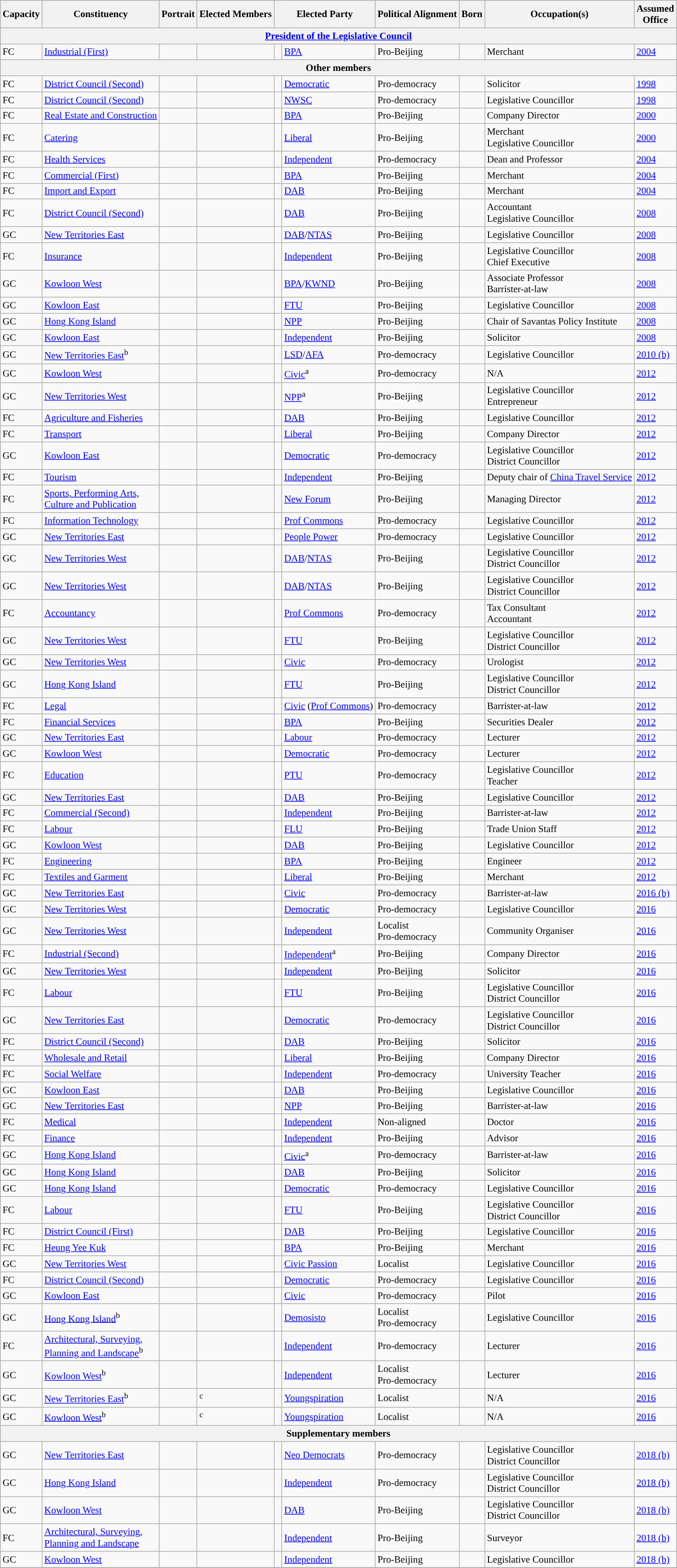<table class="wikitable sortable" style="font-size:90%;">
<tr>
<th>Capacity</th>
<th>Constituency</th>
<th>Portrait</th>
<th>Elected Members</th>
<th colspan=2>Elected Party</th>
<th>Political Alignment</th>
<th>Born</th>
<th>Occupation(s)</th>
<th>Assumed<br>Office</th>
</tr>
<tr>
<th colspan=10><a href='#'>President of the Legislative Council</a></th>
</tr>
<tr>
<td>FC</td>
<td><a href='#'>Industrial (First)</a></td>
<td></td>
<td></td>
<td style="color:inherit;background:"></td>
<td><a href='#'>BPA</a></td>
<td>Pro-Beijing</td>
<td></td>
<td>Merchant</td>
<td><a href='#'>2004</a></td>
</tr>
<tr>
<th colspan=10>Other members</th>
</tr>
<tr>
<td>FC</td>
<td><a href='#'>District Council (Second)</a></td>
<td></td>
<td><em></em></td>
<td style="color:inherit;background:"></td>
<td><a href='#'>Democratic</a></td>
<td>Pro-democracy</td>
<td></td>
<td>Solicitor</td>
<td><a href='#'>1998</a></td>
</tr>
<tr>
<td>FC</td>
<td><a href='#'>District Council (Second)</a></td>
<td></td>
<td><em></em></td>
<td style="color:inherit;background:"></td>
<td><a href='#'>NWSC</a></td>
<td>Pro-democracy</td>
<td></td>
<td>Legislative Councillor</td>
<td><a href='#'>1998</a></td>
</tr>
<tr>
<td>FC</td>
<td><a href='#'>Real Estate and Construction</a></td>
<td></td>
<td></td>
<td style="color:inherit;background:"></td>
<td><a href='#'>BPA</a></td>
<td>Pro-Beijing</td>
<td></td>
<td>Company Director</td>
<td><a href='#'>2000</a></td>
</tr>
<tr>
<td>FC</td>
<td><a href='#'>Catering</a></td>
<td></td>
<td></td>
<td style="color:inherit;background:"></td>
<td><a href='#'>Liberal</a></td>
<td>Pro-Beijing</td>
<td></td>
<td>Merchant<br>Legislative Councillor</td>
<td><a href='#'>2000</a></td>
</tr>
<tr>
<td>FC</td>
<td><a href='#'>Health Services</a></td>
<td></td>
<td><em></em></td>
<td style="color:inherit;background:"></td>
<td><a href='#'>Independent</a></td>
<td>Pro-democracy</td>
<td></td>
<td>Dean and Professor</td>
<td><a href='#'>2004</a></td>
</tr>
<tr>
<td>FC</td>
<td><a href='#'>Commercial (First)</a></td>
<td></td>
<td></td>
<td style="color:inherit;background:"></td>
<td><a href='#'>BPA</a></td>
<td>Pro-Beijing</td>
<td></td>
<td>Merchant</td>
<td><a href='#'>2004</a></td>
</tr>
<tr>
<td>FC</td>
<td><a href='#'>Import and Export</a></td>
<td></td>
<td></td>
<td style="color:inherit;background:"></td>
<td><a href='#'>DAB</a></td>
<td>Pro-Beijing</td>
<td></td>
<td>Merchant</td>
<td><a href='#'>2004</a></td>
</tr>
<tr>
<td>FC</td>
<td><a href='#'>District Council (Second)</a></td>
<td></td>
<td></td>
<td style="color:inherit;background:"></td>
<td><a href='#'>DAB</a></td>
<td>Pro-Beijing</td>
<td></td>
<td>Accountant<br>Legislative Councillor</td>
<td><a href='#'>2008</a></td>
</tr>
<tr>
<td>GC</td>
<td><a href='#'>New Territories East</a></td>
<td></td>
<td></td>
<td style="color:inherit;background:"></td>
<td><a href='#'>DAB</a>/<a href='#'>NTAS</a></td>
<td>Pro-Beijing</td>
<td></td>
<td>Legislative Councillor</td>
<td><a href='#'>2008</a></td>
</tr>
<tr>
<td>FC</td>
<td><a href='#'>Insurance</a></td>
<td></td>
<td></td>
<td style="color:inherit;background:"></td>
<td><a href='#'>Independent</a></td>
<td>Pro-Beijing</td>
<td></td>
<td>Legislative Councillor<br>Chief Executive</td>
<td><a href='#'>2008</a></td>
</tr>
<tr>
<td>GC</td>
<td><a href='#'>Kowloon West</a></td>
<td></td>
<td></td>
<td style="color:inherit;background:"></td>
<td><a href='#'>BPA</a>/<a href='#'>KWND</a></td>
<td>Pro-Beijing</td>
<td></td>
<td>Associate Professor<br>Barrister-at-law</td>
<td><a href='#'>2008</a></td>
</tr>
<tr>
<td>GC</td>
<td><a href='#'>Kowloon East</a></td>
<td></td>
<td></td>
<td style="color:inherit;background:"></td>
<td><a href='#'>FTU</a></td>
<td>Pro-Beijing</td>
<td></td>
<td>Legislative Councillor</td>
<td><a href='#'>2008</a></td>
</tr>
<tr>
<td>GC</td>
<td><a href='#'>Hong Kong Island</a></td>
<td></td>
<td></td>
<td style="color:inherit;background:"></td>
<td><a href='#'>NPP</a></td>
<td>Pro-Beijing</td>
<td></td>
<td>Chair of Savantas Policy Institute</td>
<td><a href='#'>2008</a></td>
</tr>
<tr>
<td>GC</td>
<td><a href='#'>Kowloon East</a></td>
<td></td>
<td></td>
<td style="color:inherit;background:"></td>
<td><a href='#'>Independent</a></td>
<td>Pro-Beijing</td>
<td></td>
<td>Solicitor</td>
<td><a href='#'>2008</a></td>
</tr>
<tr>
<td>GC</td>
<td><a href='#'>New Territories East</a><sup>b</sup></td>
<td></td>
<td></td>
<td style="color:inherit;background:"></td>
<td><a href='#'>LSD</a>/<a href='#'>AFA</a></td>
<td>Pro-democracy</td>
<td></td>
<td>Legislative Councillor</td>
<td><a href='#'>2010 (b)</a></td>
</tr>
<tr>
<td>GC</td>
<td><a href='#'>Kowloon West</a></td>
<td></td>
<td><em></em></td>
<td style="color:inherit;background:"></td>
<td><a href='#'>Civic</a><sup>a</sup></td>
<td>Pro-democracy</td>
<td></td>
<td>N/A</td>
<td><a href='#'>2012</a></td>
</tr>
<tr>
<td>GC</td>
<td><a href='#'>New Territories West</a></td>
<td></td>
<td></td>
<td style="color:inherit;background:"></td>
<td><a href='#'>NPP</a><sup>a</sup></td>
<td>Pro-Beijing</td>
<td></td>
<td>Legislative Councillor<br>Entrepreneur</td>
<td><a href='#'>2012</a></td>
</tr>
<tr>
<td>FC</td>
<td><a href='#'>Agriculture and Fisheries</a></td>
<td></td>
<td></td>
<td style="color:inherit;background:"></td>
<td><a href='#'>DAB</a></td>
<td>Pro-Beijing</td>
<td></td>
<td>Legislative Councillor</td>
<td><a href='#'>2012</a></td>
</tr>
<tr>
<td>FC</td>
<td><a href='#'>Transport</a></td>
<td></td>
<td></td>
<td style="color:inherit;background:"></td>
<td><a href='#'>Liberal</a></td>
<td>Pro-Beijing</td>
<td></td>
<td>Company Director</td>
<td><a href='#'>2012</a></td>
</tr>
<tr>
<td>GC</td>
<td><a href='#'>Kowloon East</a></td>
<td></td>
<td><em></em></td>
<td style="color:inherit;background:"></td>
<td><a href='#'>Democratic</a></td>
<td>Pro-democracy</td>
<td></td>
<td>Legislative Councillor<br>District Councillor</td>
<td><a href='#'>2012</a></td>
</tr>
<tr>
<td>FC</td>
<td><a href='#'>Tourism</a></td>
<td></td>
<td></td>
<td style="color:inherit;background:"></td>
<td><a href='#'>Independent</a></td>
<td>Pro-Beijing</td>
<td></td>
<td>Deputy chair of <a href='#'>China Travel Service</a></td>
<td><a href='#'>2012</a></td>
</tr>
<tr>
<td>FC</td>
<td><a href='#'>Sports, Performing Arts, <br>Culture and Publication</a></td>
<td></td>
<td></td>
<td style="color:inherit;background:"></td>
<td><a href='#'>New Forum</a></td>
<td>Pro-Beijing</td>
<td></td>
<td>Managing Director</td>
<td><a href='#'>2012</a></td>
</tr>
<tr>
<td>FC</td>
<td><a href='#'>Information Technology</a></td>
<td></td>
<td><em></em></td>
<td style="color:inherit;background:"></td>
<td><a href='#'>Prof Commons</a></td>
<td>Pro-democracy</td>
<td></td>
<td>Legislative Councillor</td>
<td><a href='#'>2012</a></td>
</tr>
<tr>
<td>GC</td>
<td><a href='#'>New Territories East</a></td>
<td></td>
<td><em></em></td>
<td style="color:inherit;background:"></td>
<td><a href='#'>People Power</a></td>
<td>Pro-democracy</td>
<td></td>
<td>Legislative Councillor</td>
<td><a href='#'>2012</a></td>
</tr>
<tr>
<td>GC</td>
<td><a href='#'>New Territories West</a></td>
<td></td>
<td></td>
<td style="color:inherit;background:"></td>
<td><a href='#'>DAB</a>/<a href='#'>NTAS</a></td>
<td>Pro-Beijing</td>
<td></td>
<td>Legislative Councillor<br>District Councillor</td>
<td><a href='#'>2012</a></td>
</tr>
<tr>
<td>GC</td>
<td><a href='#'>New Territories West</a></td>
<td></td>
<td></td>
<td style="color:inherit;background:"></td>
<td><a href='#'>DAB</a>/<a href='#'>NTAS</a></td>
<td>Pro-Beijing</td>
<td></td>
<td>Legislative Councillor<br>District Councillor</td>
<td><a href='#'>2012</a></td>
</tr>
<tr>
<td>FC</td>
<td><a href='#'>Accountancy</a></td>
<td></td>
<td><em></em></td>
<td style="color:inherit;background:"></td>
<td><a href='#'>Prof Commons</a></td>
<td>Pro-democracy</td>
<td></td>
<td>Tax Consultant<br>Accountant</td>
<td><a href='#'>2012</a></td>
</tr>
<tr>
<td>GC</td>
<td><a href='#'>New Territories West</a></td>
<td></td>
<td></td>
<td style="color:inherit;background:"></td>
<td><a href='#'>FTU</a></td>
<td>Pro-Beijing</td>
<td></td>
<td>Legislative Councillor<br>District Councillor</td>
<td><a href='#'>2012</a></td>
</tr>
<tr>
<td>GC</td>
<td><a href='#'>New Territories West</a></td>
<td></td>
<td><em></em></td>
<td style="color:inherit;background:"></td>
<td><a href='#'>Civic</a></td>
<td>Pro-democracy</td>
<td></td>
<td>Urologist</td>
<td><a href='#'>2012</a></td>
</tr>
<tr>
<td>GC</td>
<td><a href='#'>Hong Kong Island</a></td>
<td></td>
<td></td>
<td style="color:inherit;background:"></td>
<td><a href='#'>FTU</a></td>
<td>Pro-Beijing</td>
<td></td>
<td>Legislative Councillor<br>District Councillor</td>
<td><a href='#'>2012</a></td>
</tr>
<tr>
<td>FC</td>
<td><a href='#'>Legal</a></td>
<td></td>
<td><em></em></td>
<td style="color:inherit;background:"></td>
<td><a href='#'>Civic</a> (<a href='#'>Prof Commons</a>)</td>
<td>Pro-democracy</td>
<td></td>
<td>Barrister-at-law</td>
<td><a href='#'>2012</a></td>
</tr>
<tr>
<td>FC</td>
<td><a href='#'>Financial Services</a></td>
<td></td>
<td></td>
<td style="color:inherit;background:"></td>
<td><a href='#'>BPA</a></td>
<td>Pro-Beijing</td>
<td></td>
<td>Securities Dealer</td>
<td><a href='#'>2012</a></td>
</tr>
<tr>
<td>GC</td>
<td><a href='#'>New Territories East</a></td>
<td></td>
<td><em></em></td>
<td style="color:inherit;background:"></td>
<td><a href='#'>Labour</a></td>
<td>Pro-democracy</td>
<td></td>
<td>Lecturer</td>
<td><a href='#'>2012</a></td>
</tr>
<tr>
<td>GC</td>
<td><a href='#'>Kowloon West</a></td>
<td></td>
<td><em></em></td>
<td style="color:inherit;background:"></td>
<td><a href='#'>Democratic</a></td>
<td>Pro-democracy</td>
<td></td>
<td>Lecturer</td>
<td><a href='#'>2012</a></td>
</tr>
<tr>
<td>FC</td>
<td><a href='#'>Education</a></td>
<td></td>
<td><em></em></td>
<td style="color:inherit;background:"></td>
<td><a href='#'>PTU</a></td>
<td>Pro-democracy</td>
<td></td>
<td>Legislative Councillor<br>Teacher</td>
<td><a href='#'>2012</a></td>
</tr>
<tr>
<td>GC</td>
<td><a href='#'>New Territories East</a></td>
<td></td>
<td></td>
<td style="color:inherit;background:"></td>
<td><a href='#'>DAB</a></td>
<td>Pro-Beijing</td>
<td></td>
<td>Legislative Councillor</td>
<td><a href='#'>2012</a></td>
</tr>
<tr>
<td>FC</td>
<td><a href='#'>Commercial (Second)</a></td>
<td></td>
<td></td>
<td style="color:inherit;background:"></td>
<td><a href='#'>Independent</a></td>
<td>Pro-Beijing</td>
<td></td>
<td>Barrister-at-law</td>
<td><a href='#'>2012</a></td>
</tr>
<tr>
<td>FC</td>
<td><a href='#'>Labour</a></td>
<td></td>
<td></td>
<td style="color:inherit;background:"></td>
<td><a href='#'>FLU</a></td>
<td>Pro-Beijing</td>
<td></td>
<td>Trade Union Staff</td>
<td><a href='#'>2012</a></td>
</tr>
<tr>
<td>GC</td>
<td><a href='#'>Kowloon West</a></td>
<td></td>
<td></td>
<td style="color:inherit;background:"></td>
<td><a href='#'>DAB</a></td>
<td>Pro-Beijing</td>
<td></td>
<td>Legislative Councillor</td>
<td><a href='#'>2012</a></td>
</tr>
<tr>
<td>FC</td>
<td><a href='#'>Engineering</a></td>
<td></td>
<td></td>
<td style="color:inherit;background:"></td>
<td><a href='#'>BPA</a></td>
<td>Pro-Beijing</td>
<td></td>
<td>Engineer</td>
<td><a href='#'>2012</a></td>
</tr>
<tr>
<td>FC</td>
<td><a href='#'>Textiles and Garment</a></td>
<td></td>
<td></td>
<td style="color:inherit;background:"></td>
<td><a href='#'>Liberal</a></td>
<td>Pro-Beijing</td>
<td></td>
<td>Merchant</td>
<td><a href='#'>2012</a></td>
</tr>
<tr>
<td>GC</td>
<td><a href='#'>New Territories East</a></td>
<td></td>
<td><em></em></td>
<td style="color:inherit;background:"></td>
<td><a href='#'>Civic</a></td>
<td>Pro-democracy</td>
<td></td>
<td>Barrister-at-law</td>
<td><a href='#'>2016 (b)</a></td>
</tr>
<tr>
<td>GC</td>
<td><a href='#'>New Territories West</a></td>
<td></td>
<td><em></em></td>
<td style="color:inherit;background:"></td>
<td><a href='#'>Democratic</a></td>
<td>Pro-democracy</td>
<td></td>
<td>Legislative Councillor</td>
<td><a href='#'>2016</a></td>
</tr>
<tr>
<td>GC</td>
<td><a href='#'>New Territories West</a></td>
<td></td>
<td><em></em></td>
<td style="color:inherit;background:"></td>
<td><a href='#'>Independent</a></td>
<td>Localist<br>Pro-democracy</td>
<td></td>
<td>Community Organiser</td>
<td><a href='#'>2016</a></td>
</tr>
<tr>
<td>FC</td>
<td><a href='#'>Industrial (Second)</a></td>
<td></td>
<td></td>
<td style="color:inherit;background:"></td>
<td><a href='#'>Independent</a><sup>a</sup></td>
<td>Pro-Beijing</td>
<td></td>
<td>Company Director</td>
<td><a href='#'>2016</a></td>
</tr>
<tr>
<td>GC</td>
<td><a href='#'>New Territories West</a></td>
<td></td>
<td></td>
<td style="color:inherit;background:"></td>
<td><a href='#'>Independent</a></td>
<td>Pro-Beijing</td>
<td></td>
<td>Solicitor</td>
<td><a href='#'>2016</a></td>
</tr>
<tr>
<td>FC</td>
<td><a href='#'>Labour</a></td>
<td></td>
<td><em></em></td>
<td style="color:inherit;background:"></td>
<td><a href='#'>FTU</a></td>
<td>Pro-Beijing</td>
<td></td>
<td>Legislative Councillor<br>District Councillor</td>
<td><a href='#'>2016</a></td>
</tr>
<tr>
<td>GC</td>
<td><a href='#'>New Territories East</a></td>
<td></td>
<td><em></em></td>
<td style="color:inherit;background:"></td>
<td><a href='#'>Democratic</a></td>
<td>Pro-democracy</td>
<td></td>
<td>Legislative Councillor<br>District Councillor</td>
<td><a href='#'>2016</a></td>
</tr>
<tr>
<td>FC</td>
<td><a href='#'>District Council (Second)</a></td>
<td></td>
<td></td>
<td style="color:inherit;background:"></td>
<td><a href='#'>DAB</a></td>
<td>Pro-Beijing</td>
<td></td>
<td>Solicitor</td>
<td><a href='#'>2016</a></td>
</tr>
<tr>
<td>FC</td>
<td><a href='#'>Wholesale and Retail</a></td>
<td></td>
<td></td>
<td style="color:inherit;background:"></td>
<td><a href='#'>Liberal</a></td>
<td>Pro-Beijing</td>
<td></td>
<td>Company Director</td>
<td><a href='#'>2016</a></td>
</tr>
<tr>
<td>FC</td>
<td><a href='#'>Social Welfare</a></td>
<td></td>
<td><em></em></td>
<td style="color:inherit;background:"></td>
<td><a href='#'>Independent</a></td>
<td>Pro-democracy</td>
<td></td>
<td>University Teacher</td>
<td><a href='#'>2016</a></td>
</tr>
<tr>
<td>GC</td>
<td><a href='#'>Kowloon East</a></td>
<td></td>
<td></td>
<td style="color:inherit;background:"></td>
<td><a href='#'>DAB</a></td>
<td>Pro-Beijing</td>
<td></td>
<td>Legislative Councillor</td>
<td><a href='#'>2016</a></td>
</tr>
<tr>
<td>GC</td>
<td><a href='#'>New Territories East</a></td>
<td></td>
<td></td>
<td style="color:inherit;background:"></td>
<td><a href='#'>NPP</a></td>
<td>Pro-Beijing</td>
<td></td>
<td>Barrister-at-law</td>
<td><a href='#'>2016</a></td>
</tr>
<tr>
<td>FC</td>
<td><a href='#'>Medical</a></td>
<td></td>
<td></td>
<td style="color:inherit;background:"></td>
<td><a href='#'>Independent</a></td>
<td>Non-aligned</td>
<td></td>
<td>Doctor</td>
<td><a href='#'>2016</a></td>
</tr>
<tr>
<td>FC</td>
<td><a href='#'>Finance</a></td>
<td></td>
<td></td>
<td style="color:inherit;background:"></td>
<td><a href='#'>Independent</a></td>
<td>Pro-Beijing</td>
<td></td>
<td>Advisor</td>
<td><a href='#'>2016</a></td>
</tr>
<tr>
<td>GC</td>
<td><a href='#'>Hong Kong Island</a></td>
<td></td>
<td><em></em></td>
<td style="color:inherit;background:"></td>
<td><a href='#'>Civic</a><sup>a</sup></td>
<td>Pro-democracy</td>
<td></td>
<td>Barrister-at-law</td>
<td><a href='#'>2016</a></td>
</tr>
<tr>
<td>GC</td>
<td><a href='#'>Hong Kong Island</a></td>
<td></td>
<td></td>
<td style="color:inherit;background:"></td>
<td><a href='#'>DAB</a></td>
<td>Pro-Beijing</td>
<td></td>
<td>Solicitor</td>
<td><a href='#'>2016</a></td>
</tr>
<tr>
<td>GC</td>
<td><a href='#'>Hong Kong Island</a></td>
<td></td>
<td><em></em></td>
<td style="color:inherit;background:"></td>
<td><a href='#'>Democratic</a></td>
<td>Pro-democracy</td>
<td></td>
<td>Legislative Councillor</td>
<td><a href='#'>2016</a></td>
</tr>
<tr>
<td>FC</td>
<td><a href='#'>Labour</a></td>
<td></td>
<td></td>
<td style="color:inherit;background:"></td>
<td><a href='#'>FTU</a></td>
<td>Pro-Beijing</td>
<td></td>
<td>Legislative Councillor<br>District Councillor</td>
<td><a href='#'>2016</a></td>
</tr>
<tr>
<td>FC</td>
<td><a href='#'>District Council (First)</a></td>
<td></td>
<td></td>
<td style="color:inherit;background:"></td>
<td><a href='#'>DAB</a></td>
<td>Pro-Beijing</td>
<td></td>
<td>Legislative Councillor</td>
<td><a href='#'>2016</a></td>
</tr>
<tr>
<td>FC</td>
<td><a href='#'>Heung Yee Kuk</a></td>
<td></td>
<td></td>
<td style="color:inherit;background:"></td>
<td><a href='#'>BPA</a></td>
<td>Pro-Beijing</td>
<td></td>
<td>Merchant</td>
<td><a href='#'>2016</a></td>
</tr>
<tr>
<td>GC</td>
<td><a href='#'>New Territories West</a></td>
<td></td>
<td><em></em></td>
<td style="color:inherit;background:"></td>
<td><a href='#'>Civic Passion</a></td>
<td>Localist</td>
<td></td>
<td>Legislative Councillor</td>
<td><a href='#'>2016</a></td>
</tr>
<tr>
<td>FC</td>
<td><a href='#'>District Council (Second)</a></td>
<td></td>
<td><em></em></td>
<td style="color:inherit;background:"></td>
<td><a href='#'>Democratic</a></td>
<td>Pro-democracy</td>
<td></td>
<td>Legislative Councillor</td>
<td><a href='#'>2016</a></td>
</tr>
<tr>
<td>GC</td>
<td><a href='#'>Kowloon East</a></td>
<td></td>
<td><em></em></td>
<td style="color:inherit;background:"></td>
<td><a href='#'>Civic</a></td>
<td>Pro-democracy</td>
<td></td>
<td>Pilot</td>
<td><a href='#'>2016</a></td>
</tr>
<tr>
<td>GC</td>
<td><a href='#'>Hong Kong Island</a><sup>b</sup></td>
<td></td>
<td><em></em></td>
<td width=5px></td>
<td><a href='#'>Demosisto</a></td>
<td>Localist<br>Pro-democracy</td>
<td></td>
<td>Legislative Councillor</td>
<td><a href='#'>2016</a></td>
</tr>
<tr>
<td>FC</td>
<td><a href='#'>Architectural, Surveying,<br> Planning and Landscape</a><sup>b</sup></td>
<td></td>
<td><em></em></td>
<td style="color:inherit;background:"></td>
<td><a href='#'>Independent</a></td>
<td>Pro-democracy</td>
<td></td>
<td>Lecturer</td>
<td><a href='#'>2016</a></td>
</tr>
<tr>
<td>GC</td>
<td><a href='#'>Kowloon West</a><sup>b</sup></td>
<td></td>
<td><em></em></td>
<td style="color:inherit;background:"></td>
<td><a href='#'>Independent</a></td>
<td>Localist<br>Pro-democracy</td>
<td></td>
<td>Lecturer</td>
<td><a href='#'>2016</a></td>
</tr>
<tr>
<td>GC</td>
<td><a href='#'>New Territories East</a><sup>b</sup></td>
<td></td>
<td><em></em> <sup>c</sup> </td>
<td style="color:inherit;background:"></td>
<td><a href='#'>Youngspiration</a></td>
<td>Localist</td>
<td></td>
<td>N/A</td>
<td><a href='#'>2016</a></td>
</tr>
<tr>
<td>GC</td>
<td><a href='#'>Kowloon West</a><sup>b</sup></td>
<td></td>
<td><em></em> <sup>c</sup> </td>
<td style="color:inherit;background:"></td>
<td><a href='#'>Youngspiration</a></td>
<td>Localist</td>
<td></td>
<td>N/A</td>
<td><a href='#'>2016</a></td>
</tr>
<tr>
<th colspan=10>Supplementary members</th>
</tr>
<tr>
<td>GC</td>
<td><a href='#'>New Territories East</a></td>
<td></td>
<td><em></em></td>
<td style="color:inherit;background:"></td>
<td><a href='#'>Neo Democrats</a></td>
<td>Pro-democracy</td>
<td></td>
<td>Legislative Councillor<br>District Councillor</td>
<td><a href='#'>2018 (b)</a></td>
</tr>
<tr>
<td>GC</td>
<td><a href='#'>Hong Kong Island</a></td>
<td></td>
<td><em></em></td>
<td style="color:inherit;background:"></td>
<td><a href='#'>Independent</a></td>
<td>Pro-democracy</td>
<td></td>
<td>Legislative Councillor<br>District Councillor</td>
<td><a href='#'>2018 (b)</a></td>
</tr>
<tr>
<td>GC</td>
<td><a href='#'>Kowloon West</a></td>
<td></td>
<td></td>
<td style="color:inherit;background:"></td>
<td><a href='#'>DAB</a></td>
<td>Pro-Beijing</td>
<td></td>
<td>Legislative Councillor<br>District Councillor</td>
<td><a href='#'>2018 (b)</a></td>
</tr>
<tr>
<td>FC</td>
<td><a href='#'>Architectural, Surveying,<br>Planning and Landscape</a></td>
<td></td>
<td></td>
<td style="color:inherit;background:"></td>
<td><a href='#'>Independent</a></td>
<td>Pro-Beijing</td>
<td></td>
<td>Surveyor</td>
<td><a href='#'>2018 (b)</a></td>
</tr>
<tr>
<td>GC</td>
<td><a href='#'>Kowloon West</a></td>
<td></td>
<td></td>
<td style="color:inherit;background:"></td>
<td><a href='#'>Independent</a></td>
<td>Pro-Beijing</td>
<td></td>
<td>Legislative Councillor</td>
<td><a href='#'>2018 (b)</a></td>
</tr>
<tr>
</tr>
</table>
